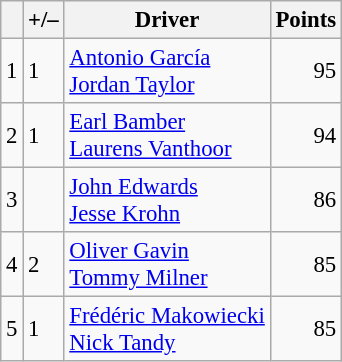<table class="wikitable" style="font-size: 95%;">
<tr>
<th scope="col"></th>
<th scope="col">+/–</th>
<th scope="col">Driver</th>
<th scope="col">Points</th>
</tr>
<tr>
<td align=center>1</td>
<td align="left"> 1</td>
<td> <a href='#'>Antonio García</a><br> <a href='#'>Jordan Taylor</a></td>
<td align=right>95</td>
</tr>
<tr>
<td align=center>2</td>
<td align="left"> 1</td>
<td> <a href='#'>Earl Bamber</a><br> <a href='#'>Laurens Vanthoor</a></td>
<td align=right>94</td>
</tr>
<tr>
<td align=center>3</td>
<td align="left"></td>
<td> <a href='#'>John Edwards</a><br> <a href='#'>Jesse Krohn</a></td>
<td align=right>86</td>
</tr>
<tr>
<td align=center>4</td>
<td align="left"> 2</td>
<td> <a href='#'>Oliver Gavin</a><br> <a href='#'>Tommy Milner</a></td>
<td align=right>85</td>
</tr>
<tr>
<td align=center>5</td>
<td align="left"> 1</td>
<td> <a href='#'>Frédéric Makowiecki</a><br> <a href='#'>Nick Tandy</a></td>
<td align=right>85</td>
</tr>
</table>
